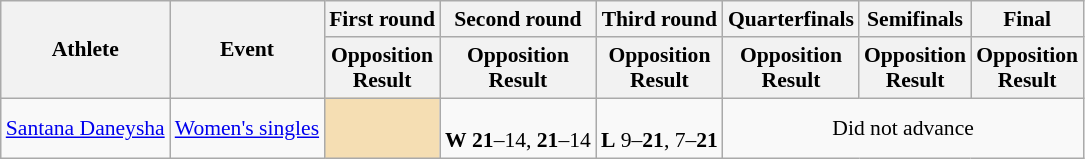<table class="wikitable" style="font-size:90%">
<tr>
<th rowspan="2">Athlete</th>
<th rowspan="2">Event</th>
<th>First round</th>
<th>Second round</th>
<th>Third round</th>
<th>Quarterfinals</th>
<th>Semifinals</th>
<th>Final</th>
</tr>
<tr>
<th>Opposition<br>Result</th>
<th>Opposition<br>Result</th>
<th>Opposition<br>Result</th>
<th>Opposition<br>Result</th>
<th>Opposition<br>Result</th>
<th>Opposition<br>Result</th>
</tr>
<tr>
<td><a href='#'>Santana Daneysha</a></td>
<td><a href='#'>Women's singles</a></td>
<td align=center bgcolor=wheat></td>
<td align=center><br><strong>W</strong> <strong>21</strong>–14, <strong>21</strong>–14</td>
<td align=center><br><strong>L</strong> 9–<strong>21</strong>, 7–<strong>21</strong></td>
<td align=center colspan="7">Did not advance</td>
</tr>
</table>
